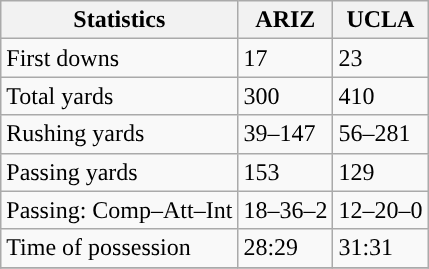<table class="wikitable" style="float: left;">
<tr>
<th>Statistics</th>
<th>ARIZ</th>
<th>UCLA</th>
</tr>
<tr>
<td>First downs</td>
<td>17</td>
<td>23</td>
</tr>
<tr>
<td>Total yards</td>
<td>300</td>
<td>410</td>
</tr>
<tr>
<td>Rushing yards</td>
<td>39–147</td>
<td>56–281</td>
</tr>
<tr>
<td>Passing yards</td>
<td>153</td>
<td>129</td>
</tr>
<tr>
<td>Passing: Comp–Att–Int</td>
<td>18–36–2</td>
<td>12–20–0</td>
</tr>
<tr>
<td>Time of possession</td>
<td>28:29</td>
<td>31:31</td>
</tr>
<tr>
</tr>
</table>
